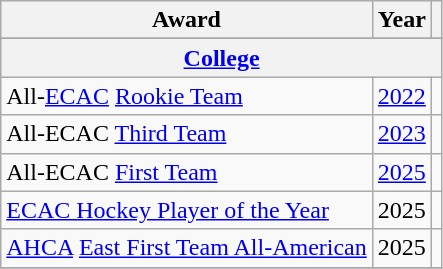<table class="wikitable">
<tr>
<th>Award</th>
<th>Year</th>
<th></th>
</tr>
<tr ALIGN="center" bgcolor="#e0e0e0">
</tr>
<tr ALIGN="center" bgcolor="#e0e0e0">
<th colspan="3"><a href='#'>College</a></th>
</tr>
<tr>
<td>All-<a href='#'>ECAC</a> <a href='#'>Rookie Team</a></td>
<td><a href='#'>2022</a></td>
<td></td>
</tr>
<tr>
<td>All-ECAC <a href='#'>Third Team</a></td>
<td><a href='#'>2023</a></td>
<td></td>
</tr>
<tr>
<td>All-ECAC <a href='#'>First Team</a></td>
<td><a href='#'>2025</a></td>
<td></td>
</tr>
<tr>
<td><a href='#'>ECAC Hockey Player of the Year</a></td>
<td>2025</td>
<td></td>
</tr>
<tr>
<td><a href='#'>AHCA</a> <a href='#'>East First Team All-American</a></td>
<td>2025</td>
<td></td>
</tr>
<tr>
</tr>
</table>
